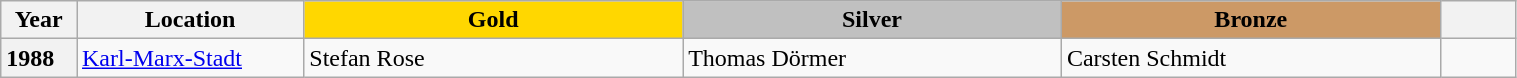<table class="wikitable unsortable" style="text-align:left; width:80%">
<tr>
<th scope="col" style="text-align:center; width:5%">Year</th>
<th scope="col" style="text-align:center; width:15%">Location</th>
<th scope="col" style="text-align:center; width:25%; background:gold">Gold</th>
<th scope="col" style="text-align:center; width:25%; background:silver">Silver</th>
<th scope="col" style="text-align:center; width:25%; background:#c96">Bronze</th>
<th scope="col" style="text-align:center; width:5%"></th>
</tr>
<tr>
<th scope="row" style="text-align:left">1988</th>
<td><a href='#'>Karl-Marx-Stadt</a></td>
<td>Stefan Rose</td>
<td>Thomas Dörmer</td>
<td>Carsten Schmidt</td>
<td></td>
</tr>
</table>
